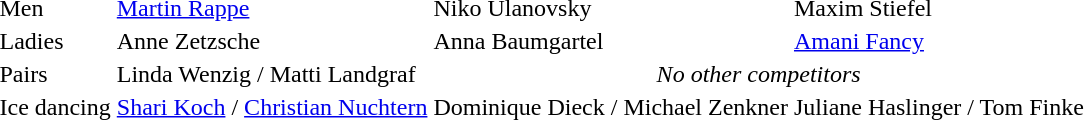<table>
<tr>
<td>Men</td>
<td><a href='#'>Martin Rappe</a></td>
<td>Niko Ulanovsky</td>
<td>Maxim Stiefel</td>
</tr>
<tr>
<td>Ladies</td>
<td>Anne Zetzsche</td>
<td>Anna Baumgartel</td>
<td><a href='#'>Amani Fancy</a></td>
</tr>
<tr>
<td>Pairs</td>
<td>Linda Wenzig / Matti Landgraf</td>
<td colspan=2 align=center><em>No other competitors</em></td>
</tr>
<tr>
<td>Ice dancing</td>
<td><a href='#'>Shari Koch</a> / <a href='#'>Christian Nuchtern</a></td>
<td>Dominique Dieck / Michael Zenkner</td>
<td>Juliane Haslinger / Tom Finke</td>
</tr>
</table>
